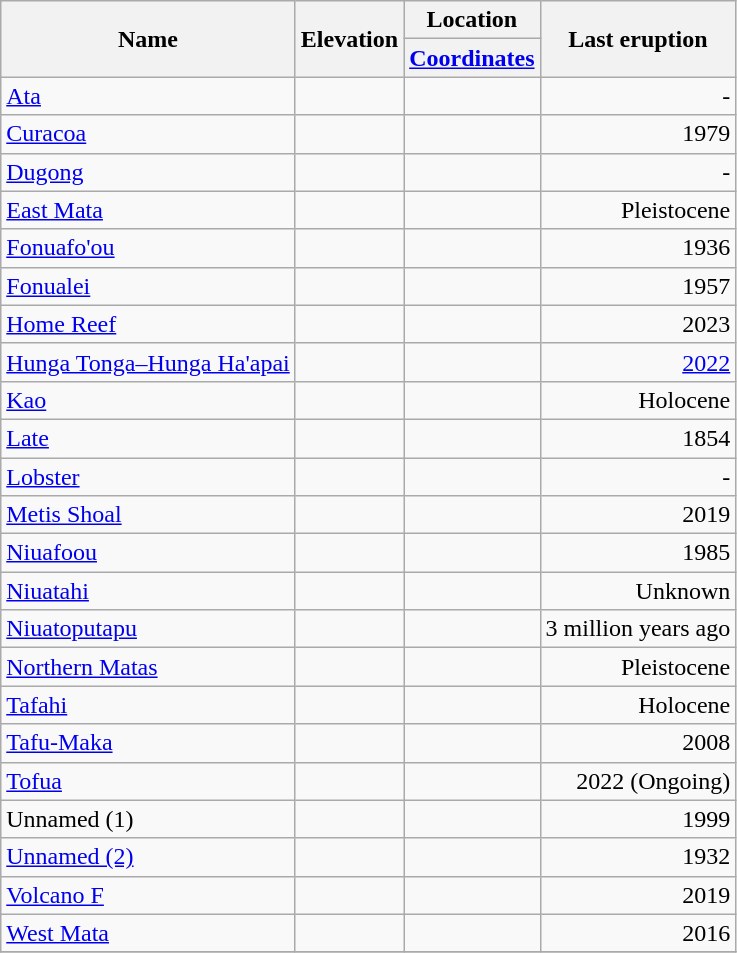<table class="wikitable">
<tr>
<th rowspan="2">Name</th>
<th rowspan="2">Elevation</th>
<th>Location</th>
<th rowspan="2">Last eruption</th>
</tr>
<tr>
<th><a href='#'>Coordinates</a></th>
</tr>
<tr align="right">
<td align="left"><a href='#'>Ata</a></td>
<td></td>
<td></td>
<td>-</td>
</tr>
<tr align="right">
<td align="left"><a href='#'>Curacoa</a></td>
<td></td>
<td></td>
<td>1979</td>
</tr>
<tr align="right">
<td align="left"><a href='#'>Dugong</a></td>
<td></td>
<td></td>
<td>-</td>
</tr>
<tr align="right">
<td align="left"><a href='#'>East Mata</a></td>
<td></td>
<td></td>
<td>Pleistocene</td>
</tr>
<tr align="right">
<td align="left"><a href='#'>Fonuafo'ou</a></td>
<td></td>
<td></td>
<td>1936</td>
</tr>
<tr align="right">
<td align="left"><a href='#'>Fonualei</a></td>
<td></td>
<td></td>
<td>1957</td>
</tr>
<tr align="right">
<td align="left"><a href='#'>Home Reef</a></td>
<td></td>
<td></td>
<td>2023</td>
</tr>
<tr align="right">
<td align="left"><a href='#'>Hunga Tonga–Hunga Ha'apai</a></td>
<td></td>
<td></td>
<td><a href='#'>2022</a></td>
</tr>
<tr align="right">
<td align="left"><a href='#'>Kao</a></td>
<td></td>
<td></td>
<td>Holocene</td>
</tr>
<tr align="right">
<td align="left"><a href='#'>Late</a></td>
<td></td>
<td></td>
<td>1854</td>
</tr>
<tr align="right">
<td align="left"><a href='#'>Lobster</a></td>
<td></td>
<td></td>
<td>-</td>
</tr>
<tr align="right">
<td align="left"><a href='#'>Metis Shoal</a></td>
<td></td>
<td></td>
<td>2019</td>
</tr>
<tr align="right">
<td align="left"><a href='#'>Niuafoou</a></td>
<td></td>
<td></td>
<td>1985</td>
</tr>
<tr align="right">
<td align="left"><a href='#'>Niuatahi</a></td>
<td></td>
<td></td>
<td>Unknown</td>
</tr>
<tr align="right">
<td align="left"><a href='#'>Niuatoputapu</a></td>
<td></td>
<td></td>
<td>3 million years ago</td>
</tr>
<tr align="right">
<td align="left"><a href='#'>Northern Matas</a></td>
<td></td>
<td></td>
<td>Pleistocene</td>
</tr>
<tr align="right">
<td align="left"><a href='#'>Tafahi</a></td>
<td></td>
<td></td>
<td>Holocene</td>
</tr>
<tr align="right">
<td align="left"><a href='#'>Tafu-Maka</a></td>
<td></td>
<td></td>
<td>2008</td>
</tr>
<tr align="right">
<td align="left"><a href='#'>Tofua</a></td>
<td></td>
<td></td>
<td>2022 (Ongoing)</td>
</tr>
<tr align="right">
<td align="left">Unnamed (1)</td>
<td></td>
<td></td>
<td>1999</td>
</tr>
<tr align="right">
<td align="left"><a href='#'>Unnamed (2)</a></td>
<td></td>
<td></td>
<td>1932</td>
</tr>
<tr align="right">
<td align="left"><a href='#'>Volcano F</a></td>
<td></td>
<td></td>
<td>2019</td>
</tr>
<tr align="right">
<td align="left"><a href='#'>West Mata</a></td>
<td></td>
<td></td>
<td>2016</td>
</tr>
<tr>
</tr>
</table>
